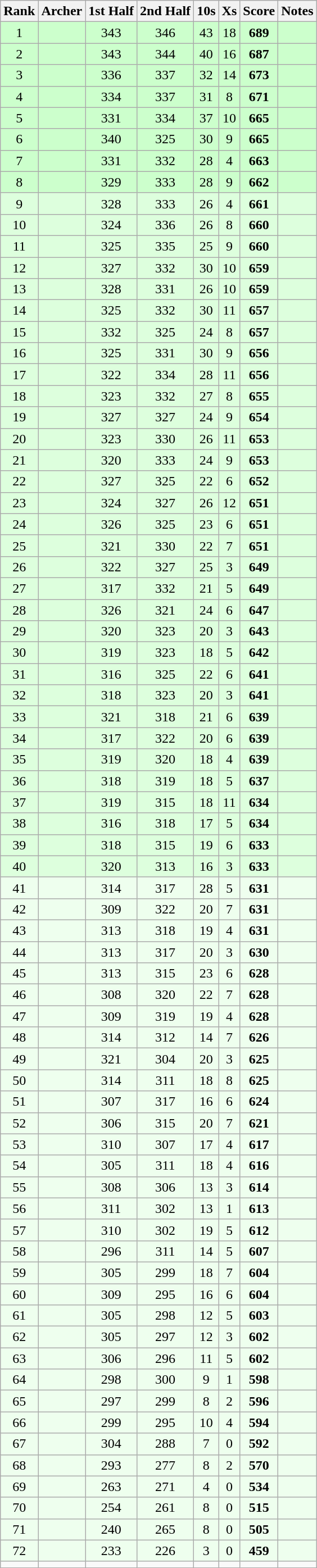<table class="wikitable sortable" style="font-size:100%; text-align:center;">
<tr>
<th>Rank</th>
<th>Archer</th>
<th>1st Half</th>
<th>2nd Half</th>
<th>10s</th>
<th>Xs</th>
<th>Score</th>
<th>Notes</th>
</tr>
<tr bgcolor="ccffcc">
<td>1</td>
<td align="left"></td>
<td>343</td>
<td>346</td>
<td>43</td>
<td>18</td>
<td><strong>689</strong></td>
<td></td>
</tr>
<tr bgcolor="ccffcc">
<td>2</td>
<td align="left"></td>
<td>343</td>
<td>344</td>
<td>40</td>
<td>16</td>
<td><strong>687</strong></td>
<td></td>
</tr>
<tr bgcolor="ccffcc">
<td>3</td>
<td align="left"></td>
<td>336</td>
<td>337</td>
<td>32</td>
<td>14</td>
<td><strong>673</strong></td>
<td></td>
</tr>
<tr bgcolor="ccffcc">
<td>4</td>
<td align="left"></td>
<td>334</td>
<td>337</td>
<td>31</td>
<td>8</td>
<td><strong>671</strong></td>
<td></td>
</tr>
<tr bgcolor="ccffcc">
<td>5</td>
<td align="left"></td>
<td>331</td>
<td>334</td>
<td>37</td>
<td>10</td>
<td><strong>665</strong></td>
<td></td>
</tr>
<tr bgcolor="ccffcc">
<td>6</td>
<td align="left"></td>
<td>340</td>
<td>325</td>
<td>30</td>
<td>9</td>
<td><strong>665</strong></td>
<td></td>
</tr>
<tr bgcolor="ccffcc">
<td>7</td>
<td align="left"></td>
<td>331</td>
<td>332</td>
<td>28</td>
<td>4</td>
<td><strong>663</strong></td>
<td></td>
</tr>
<tr bgcolor="ccffcc">
<td>8</td>
<td align="left"></td>
<td>329</td>
<td>333</td>
<td>28</td>
<td>9</td>
<td><strong>662</strong></td>
<td></td>
</tr>
<tr bgcolor="ddffdd">
<td>9</td>
<td align="left"></td>
<td>328</td>
<td>333</td>
<td>26</td>
<td>4</td>
<td><strong>661</strong></td>
<td></td>
</tr>
<tr bgcolor="ddffdd">
<td>10</td>
<td align="left"></td>
<td>324</td>
<td>336</td>
<td>26</td>
<td>8</td>
<td><strong>660</strong></td>
<td></td>
</tr>
<tr bgcolor="ddffdd">
<td>11</td>
<td align="left"></td>
<td>325</td>
<td>335</td>
<td>25</td>
<td>9</td>
<td><strong>660</strong></td>
<td></td>
</tr>
<tr bgcolor="ddffdd">
<td>12</td>
<td align="left"></td>
<td>327</td>
<td>332</td>
<td>30</td>
<td>10</td>
<td><strong>659</strong></td>
<td></td>
</tr>
<tr bgcolor="ddffdd">
<td>13</td>
<td align="left"></td>
<td>328</td>
<td>331</td>
<td>26</td>
<td>10</td>
<td><strong>659</strong></td>
<td></td>
</tr>
<tr bgcolor="ddffdd">
<td>14</td>
<td align="left"></td>
<td>325</td>
<td>332</td>
<td>30</td>
<td>11</td>
<td><strong>657</strong></td>
<td></td>
</tr>
<tr bgcolor="ddffdd">
<td>15</td>
<td align="left"></td>
<td>332</td>
<td>325</td>
<td>24</td>
<td>8</td>
<td><strong>657</strong></td>
<td></td>
</tr>
<tr bgcolor="ddffdd">
<td>16</td>
<td align="left"></td>
<td>325</td>
<td>331</td>
<td>30</td>
<td>9</td>
<td><strong>656</strong></td>
<td></td>
</tr>
<tr bgcolor="ddffdd">
<td>17</td>
<td align="left"></td>
<td>322</td>
<td>334</td>
<td>28</td>
<td>11</td>
<td><strong>656</strong></td>
<td></td>
</tr>
<tr bgcolor="ddffdd">
<td>18</td>
<td align="left"></td>
<td>323</td>
<td>332</td>
<td>27</td>
<td>8</td>
<td><strong>655</strong></td>
<td></td>
</tr>
<tr bgcolor="ddffdd">
<td>19</td>
<td align="left"></td>
<td>327</td>
<td>327</td>
<td>24</td>
<td>9</td>
<td><strong>654</strong></td>
<td></td>
</tr>
<tr bgcolor="ddffdd">
<td>20</td>
<td align="left"></td>
<td>323</td>
<td>330</td>
<td>26</td>
<td>11</td>
<td><strong>653</strong></td>
<td></td>
</tr>
<tr bgcolor="ddffdd">
<td>21</td>
<td align="left"></td>
<td>320</td>
<td>333</td>
<td>24</td>
<td>9</td>
<td><strong>653</strong></td>
<td></td>
</tr>
<tr bgcolor="ddffdd">
<td>22</td>
<td align="left"></td>
<td>327</td>
<td>325</td>
<td>22</td>
<td>6</td>
<td><strong>652</strong></td>
<td></td>
</tr>
<tr bgcolor="ddffdd">
<td>23</td>
<td align="left"></td>
<td>324</td>
<td>327</td>
<td>26</td>
<td>12</td>
<td><strong>651</strong></td>
<td></td>
</tr>
<tr bgcolor="ddffdd">
<td>24</td>
<td align="left"></td>
<td>326</td>
<td>325</td>
<td>23</td>
<td>6</td>
<td><strong>651</strong></td>
<td></td>
</tr>
<tr bgcolor="ddffdd">
<td>25</td>
<td align="left"></td>
<td>321</td>
<td>330</td>
<td>22</td>
<td>7</td>
<td><strong>651</strong></td>
<td></td>
</tr>
<tr bgcolor="ddffdd">
<td>26</td>
<td align="left"></td>
<td>322</td>
<td>327</td>
<td>25</td>
<td>3</td>
<td><strong>649</strong></td>
<td></td>
</tr>
<tr bgcolor="ddffdd">
<td>27</td>
<td align="left"></td>
<td>317</td>
<td>332</td>
<td>21</td>
<td>5</td>
<td><strong>649</strong></td>
<td></td>
</tr>
<tr bgcolor="ddffdd">
<td>28</td>
<td align="left"></td>
<td>326</td>
<td>321</td>
<td>24</td>
<td>6</td>
<td><strong>647</strong></td>
<td></td>
</tr>
<tr bgcolor="ddffdd">
<td>29</td>
<td align="left"></td>
<td>320</td>
<td>323</td>
<td>20</td>
<td>3</td>
<td><strong>643</strong></td>
<td></td>
</tr>
<tr bgcolor="ddffdd">
<td>30</td>
<td align="left"></td>
<td>319</td>
<td>323</td>
<td>18</td>
<td>5</td>
<td><strong>642</strong></td>
<td></td>
</tr>
<tr bgcolor="ddffdd">
<td>31</td>
<td align="left"></td>
<td>316</td>
<td>325</td>
<td>22</td>
<td>6</td>
<td><strong>641</strong></td>
<td></td>
</tr>
<tr bgcolor="ddffdd">
<td>32</td>
<td align="left"></td>
<td>318</td>
<td>323</td>
<td>20</td>
<td>3</td>
<td><strong>641</strong></td>
<td></td>
</tr>
<tr bgcolor="ddffdd">
<td>33</td>
<td align="left"></td>
<td>321</td>
<td>318</td>
<td>21</td>
<td>6</td>
<td><strong>639</strong></td>
<td></td>
</tr>
<tr bgcolor="ddffdd">
<td>34</td>
<td align="left"></td>
<td>317</td>
<td>322</td>
<td>20</td>
<td>6</td>
<td><strong>639</strong></td>
<td></td>
</tr>
<tr bgcolor="ddffdd">
<td>35</td>
<td align="left"></td>
<td>319</td>
<td>320</td>
<td>18</td>
<td>4</td>
<td><strong>639</strong></td>
<td></td>
</tr>
<tr bgcolor="ddffdd">
<td>36</td>
<td align="left"></td>
<td>318</td>
<td>319</td>
<td>18</td>
<td>5</td>
<td><strong>637</strong></td>
<td></td>
</tr>
<tr bgcolor="ddffdd">
<td>37</td>
<td align="left"></td>
<td>319</td>
<td>315</td>
<td>18</td>
<td>11</td>
<td><strong>634</strong></td>
<td></td>
</tr>
<tr bgcolor="ddffdd">
<td>38</td>
<td align="left"></td>
<td>316</td>
<td>318</td>
<td>17</td>
<td>5</td>
<td><strong>634</strong></td>
<td></td>
</tr>
<tr bgcolor="ddffdd">
<td>39</td>
<td align="left"></td>
<td>318</td>
<td>315</td>
<td>19</td>
<td>6</td>
<td><strong>633</strong></td>
<td></td>
</tr>
<tr bgcolor="ddffdd">
<td>40</td>
<td align="left"></td>
<td>320</td>
<td>313</td>
<td>16</td>
<td>3</td>
<td><strong>633</strong></td>
<td></td>
</tr>
<tr bgcolor="eeffee">
<td>41</td>
<td align="left"></td>
<td>314</td>
<td>317</td>
<td>28</td>
<td>5</td>
<td><strong>631</strong></td>
<td></td>
</tr>
<tr bgcolor="eeffee">
<td>42</td>
<td align="left"></td>
<td>309</td>
<td>322</td>
<td>20</td>
<td>7</td>
<td><strong>631</strong></td>
<td></td>
</tr>
<tr bgcolor="eeffee">
<td>43</td>
<td align="left"></td>
<td>313</td>
<td>318</td>
<td>19</td>
<td>4</td>
<td><strong>631</strong></td>
<td></td>
</tr>
<tr bgcolor="eeffee">
<td>44</td>
<td align="left"></td>
<td>313</td>
<td>317</td>
<td>20</td>
<td>3</td>
<td><strong>630</strong></td>
<td></td>
</tr>
<tr bgcolor="eeffee">
<td>45</td>
<td align="left"></td>
<td>313</td>
<td>315</td>
<td>23</td>
<td>6</td>
<td><strong>628</strong></td>
<td></td>
</tr>
<tr bgcolor="eeffee">
<td>46</td>
<td align="left"></td>
<td>308</td>
<td>320</td>
<td>22</td>
<td>7</td>
<td><strong>628</strong></td>
<td></td>
</tr>
<tr bgcolor="eeffee">
<td>47</td>
<td align="left"></td>
<td>309</td>
<td>319</td>
<td>19</td>
<td>4</td>
<td><strong>628</strong></td>
<td></td>
</tr>
<tr bgcolor="eeffee">
<td>48</td>
<td align="left"></td>
<td>314</td>
<td>312</td>
<td>14</td>
<td>7</td>
<td><strong>626</strong></td>
<td></td>
</tr>
<tr bgcolor="eeffee">
<td>49</td>
<td align="left"></td>
<td>321</td>
<td>304</td>
<td>20</td>
<td>3</td>
<td><strong>625</strong></td>
<td></td>
</tr>
<tr bgcolor="eeffee">
<td>50</td>
<td align="left"></td>
<td>314</td>
<td>311</td>
<td>18</td>
<td>8</td>
<td><strong>625</strong></td>
<td></td>
</tr>
<tr bgcolor="eeffee">
<td>51</td>
<td align="left"></td>
<td>307</td>
<td>317</td>
<td>16</td>
<td>6</td>
<td><strong>624</strong></td>
<td></td>
</tr>
<tr bgcolor="eeffee">
<td>52</td>
<td align="left"></td>
<td>306</td>
<td>315</td>
<td>20</td>
<td>7</td>
<td><strong>621</strong></td>
<td></td>
</tr>
<tr bgcolor="eeffee">
<td>53</td>
<td align="left"></td>
<td>310</td>
<td>307</td>
<td>17</td>
<td>4</td>
<td><strong>617</strong></td>
<td></td>
</tr>
<tr bgcolor="eeffee">
<td>54</td>
<td align="left"></td>
<td>305</td>
<td>311</td>
<td>18</td>
<td>4</td>
<td><strong>616</strong></td>
<td></td>
</tr>
<tr bgcolor="eeffee">
<td>55</td>
<td align="left"></td>
<td>308</td>
<td>306</td>
<td>13</td>
<td>3</td>
<td><strong>614</strong></td>
<td></td>
</tr>
<tr bgcolor="eeffee">
<td>56</td>
<td align="left"></td>
<td>311</td>
<td>302</td>
<td>13</td>
<td>1</td>
<td><strong>613</strong></td>
<td></td>
</tr>
<tr bgcolor="eeffee">
<td>57</td>
<td align="left"></td>
<td>310</td>
<td>302</td>
<td>19</td>
<td>5</td>
<td><strong>612</strong></td>
<td></td>
</tr>
<tr bgcolor="eeffee">
<td>58</td>
<td align="left"></td>
<td>296</td>
<td>311</td>
<td>14</td>
<td>5</td>
<td><strong>607</strong></td>
<td></td>
</tr>
<tr bgcolor="eeffee">
<td>59</td>
<td align="left"></td>
<td>305</td>
<td>299</td>
<td>18</td>
<td>7</td>
<td><strong>604</strong></td>
<td></td>
</tr>
<tr bgcolor="eeffee">
<td>60</td>
<td align="left"></td>
<td>309</td>
<td>295</td>
<td>16</td>
<td>6</td>
<td><strong>604</strong></td>
<td></td>
</tr>
<tr bgcolor="eeffee">
<td>61</td>
<td align="left"></td>
<td>305</td>
<td>298</td>
<td>12</td>
<td>5</td>
<td><strong>603</strong></td>
<td></td>
</tr>
<tr bgcolor="eeffee">
<td>62</td>
<td align="left"></td>
<td>305</td>
<td>297</td>
<td>12</td>
<td>3</td>
<td><strong>602</strong></td>
<td></td>
</tr>
<tr bgcolor="eeffee">
<td>63</td>
<td align="left"></td>
<td>306</td>
<td>296</td>
<td>11</td>
<td>5</td>
<td><strong>602</strong></td>
<td></td>
</tr>
<tr bgcolor="eeffee">
<td>64</td>
<td align="left"></td>
<td>298</td>
<td>300</td>
<td>9</td>
<td>1</td>
<td><strong>598</strong></td>
<td></td>
</tr>
<tr bgcolor="eeffee">
<td>65</td>
<td align="left"></td>
<td>297</td>
<td>299</td>
<td>8</td>
<td>2</td>
<td><strong>596</strong></td>
<td></td>
</tr>
<tr bgcolor="eeffee">
<td>66</td>
<td align="left"></td>
<td>299</td>
<td>295</td>
<td>10</td>
<td>4</td>
<td><strong>594</strong></td>
<td></td>
</tr>
<tr bgcolor="eeffee">
<td>67</td>
<td align="left"></td>
<td>304</td>
<td>288</td>
<td>7</td>
<td>0</td>
<td><strong>592</strong></td>
<td></td>
</tr>
<tr bgcolor="eeffee">
<td>68</td>
<td align="left"></td>
<td>293</td>
<td>277</td>
<td>8</td>
<td>2</td>
<td><strong>570</strong></td>
<td></td>
</tr>
<tr bgcolor="eeffee">
<td>69</td>
<td align="left"></td>
<td>263</td>
<td>271</td>
<td>4</td>
<td>0</td>
<td><strong>534</strong></td>
<td></td>
</tr>
<tr bgcolor="eeffee">
<td>70</td>
<td align="left"></td>
<td>254</td>
<td>261</td>
<td>8</td>
<td>0</td>
<td><strong>515</strong></td>
<td></td>
</tr>
<tr bgcolor="eeffee">
<td>71</td>
<td align="left"></td>
<td>240</td>
<td>265</td>
<td>8</td>
<td>0</td>
<td><strong>505</strong></td>
<td></td>
</tr>
<tr bgcolor="eeffee">
<td>72</td>
<td align="left"></td>
<td>233</td>
<td>226</td>
<td>3</td>
<td>0</td>
<td><strong>459</strong></td>
<td></td>
</tr>
<tr>
<td></td>
<td align="left"></td>
<td></td>
<td></td>
<td></td>
<td></td>
<td><strong></strong></td>
<td></td>
</tr>
</table>
